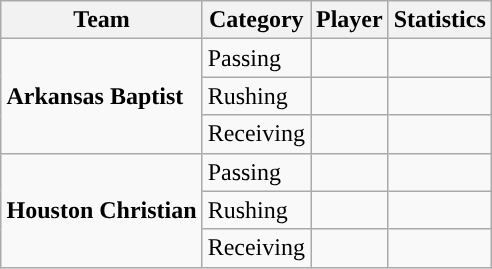<table class="wikitable" style="float: right;">
<tr>
<th>Team</th>
<th>Category</th>
<th>Player</th>
<th>Statistics</th>
</tr>
<tr>
<td rowspan=3><strong>Arkansas Baptist</strong></td>
<td>Passing</td>
<td></td>
<td></td>
</tr>
<tr>
<td>Rushing</td>
<td></td>
<td></td>
</tr>
<tr>
<td>Receiving</td>
<td></td>
<td></td>
</tr>
<tr>
<td rowspan=3><strong>Houston Christian</strong></td>
<td>Passing</td>
<td></td>
<td></td>
</tr>
<tr>
<td>Rushing</td>
<td></td>
<td></td>
</tr>
<tr>
<td>Receiving</td>
<td></td>
<td></td>
</tr>
</table>
